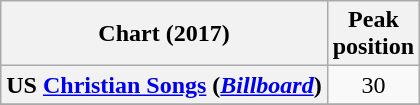<table class="wikitable sortable plainrowheaders" style="text-align:center">
<tr>
<th scope="col">Chart (2017)</th>
<th scope="col">Peak<br>position</th>
</tr>
<tr>
<th scope="row">US <a href='#'>Christian Songs</a> (<em><a href='#'>Billboard</a></em>)</th>
<td>30</td>
</tr>
<tr>
</tr>
</table>
